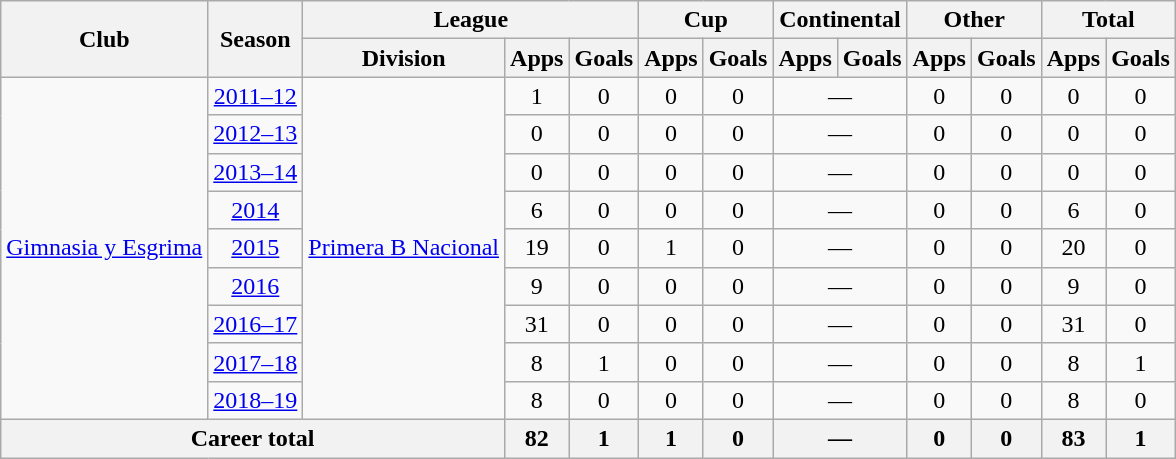<table class="wikitable" style="text-align:center">
<tr>
<th rowspan="2">Club</th>
<th rowspan="2">Season</th>
<th colspan="3">League</th>
<th colspan="2">Cup</th>
<th colspan="2">Continental</th>
<th colspan="2">Other</th>
<th colspan="2">Total</th>
</tr>
<tr>
<th>Division</th>
<th>Apps</th>
<th>Goals</th>
<th>Apps</th>
<th>Goals</th>
<th>Apps</th>
<th>Goals</th>
<th>Apps</th>
<th>Goals</th>
<th>Apps</th>
<th>Goals</th>
</tr>
<tr>
<td rowspan="9"><a href='#'>Gimnasia y Esgrima</a></td>
<td><a href='#'>2011–12</a></td>
<td rowspan="9"><a href='#'>Primera B Nacional</a></td>
<td>1</td>
<td>0</td>
<td>0</td>
<td>0</td>
<td colspan="2">—</td>
<td>0</td>
<td>0</td>
<td>0</td>
<td>0</td>
</tr>
<tr>
<td><a href='#'>2012–13</a></td>
<td>0</td>
<td>0</td>
<td>0</td>
<td>0</td>
<td colspan="2">—</td>
<td>0</td>
<td>0</td>
<td>0</td>
<td>0</td>
</tr>
<tr>
<td><a href='#'>2013–14</a></td>
<td>0</td>
<td>0</td>
<td>0</td>
<td>0</td>
<td colspan="2">—</td>
<td>0</td>
<td>0</td>
<td>0</td>
<td>0</td>
</tr>
<tr>
<td><a href='#'>2014</a></td>
<td>6</td>
<td>0</td>
<td>0</td>
<td>0</td>
<td colspan="2">—</td>
<td>0</td>
<td>0</td>
<td>6</td>
<td>0</td>
</tr>
<tr>
<td><a href='#'>2015</a></td>
<td>19</td>
<td>0</td>
<td>1</td>
<td>0</td>
<td colspan="2">—</td>
<td>0</td>
<td>0</td>
<td>20</td>
<td>0</td>
</tr>
<tr>
<td><a href='#'>2016</a></td>
<td>9</td>
<td>0</td>
<td>0</td>
<td>0</td>
<td colspan="2">—</td>
<td>0</td>
<td>0</td>
<td>9</td>
<td>0</td>
</tr>
<tr>
<td><a href='#'>2016–17</a></td>
<td>31</td>
<td>0</td>
<td>0</td>
<td>0</td>
<td colspan="2">—</td>
<td>0</td>
<td>0</td>
<td>31</td>
<td>0</td>
</tr>
<tr>
<td><a href='#'>2017–18</a></td>
<td>8</td>
<td>1</td>
<td>0</td>
<td>0</td>
<td colspan="2">—</td>
<td>0</td>
<td>0</td>
<td>8</td>
<td>1</td>
</tr>
<tr>
<td><a href='#'>2018–19</a></td>
<td>8</td>
<td>0</td>
<td>0</td>
<td>0</td>
<td colspan="2">—</td>
<td>0</td>
<td>0</td>
<td>8</td>
<td>0</td>
</tr>
<tr>
<th colspan="3">Career total</th>
<th>82</th>
<th>1</th>
<th>1</th>
<th>0</th>
<th colspan="2">—</th>
<th>0</th>
<th>0</th>
<th>83</th>
<th>1</th>
</tr>
</table>
